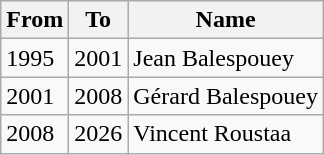<table class="wikitable">
<tr>
<th>From</th>
<th>To</th>
<th>Name</th>
</tr>
<tr>
<td>1995</td>
<td>2001</td>
<td>Jean Balespouey</td>
</tr>
<tr>
<td>2001</td>
<td>2008</td>
<td>Gérard Balespouey</td>
</tr>
<tr>
<td>2008</td>
<td>2026</td>
<td>Vincent Roustaa</td>
</tr>
</table>
